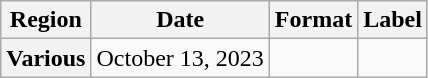<table class="wikitable plainrowheaders">
<tr>
<th scope="col">Region</th>
<th scope="col">Date</th>
<th scope="col">Format</th>
<th scope="col">Label</th>
</tr>
<tr>
<th scope="row">Various </th>
<td>October 13, 2023</td>
<td></td>
<td></td>
</tr>
</table>
